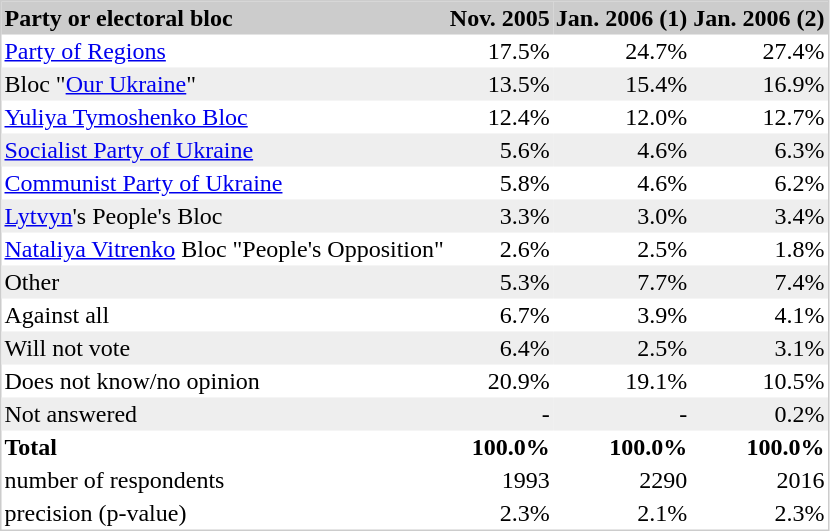<table border="0" cellspacing="0" cellpadding="2" style="text-align:left;border:1px solid #ccc;">
<tr valign="top" style="background:#ccc;font-weight:bold">
<th style="font-weight:bold">Party or electoral bloc</th>
<th style="font-weight:bold;text-align:left;">Nov. 2005 </th>
<th style="font-weight:bold;text-align:left;">Jan. 2006 (1) </th>
<th style="font-weight:bold;text-align:left;">Jan. 2006 (2) </th>
</tr>
<tr valign="top">
<td><a href='#'>Party of Regions</a></td>
<td style="text-align:right;">17.5%</td>
<td style="text-align:right;">24.7%</td>
<td style="text-align:right;">27.4%</td>
</tr>
<tr valign="top" style="background:#eee;">
<td>Bloc "<a href='#'>Our Ukraine</a>"</td>
<td style="text-align:right;">13.5%</td>
<td style="text-align:right;">15.4%</td>
<td style="text-align:right;">16.9%</td>
</tr>
<tr valign="top">
<td><a href='#'>Yuliya Tymoshenko Bloc</a></td>
<td style="text-align:right;">12.4%</td>
<td style="text-align:right;">12.0%</td>
<td style="text-align:right;">12.7%</td>
</tr>
<tr valign="top" style="background:#eee;">
<td><a href='#'>Socialist Party of Ukraine</a></td>
<td style="text-align:right;">5.6%</td>
<td style="text-align:right;">4.6%</td>
<td style="text-align:right;">6.3%</td>
</tr>
<tr valign="top">
<td><a href='#'>Communist Party of Ukraine</a></td>
<td style="text-align:right;">5.8%</td>
<td style="text-align:right;">4.6%</td>
<td style="text-align:right;">6.2%</td>
</tr>
<tr valign="top" style="background:#eee;">
<td><a href='#'>Lytvyn</a>'s People's Bloc</td>
<td style="text-align:right;">3.3%</td>
<td style="text-align:right;">3.0%</td>
<td style="text-align:right;">3.4%</td>
</tr>
<tr valign="top">
<td><a href='#'>Nataliya Vitrenko</a> Bloc "People's Opposition"</td>
<td style="text-align:right;">2.6%</td>
<td style="text-align:right;">2.5%</td>
<td style="text-align:right;">1.8%</td>
</tr>
<tr valign="top" style="background:#eee;">
<td>Other</td>
<td style="text-align:right;">5.3%</td>
<td style="text-align:right;">7.7%</td>
<td style="text-align:right;">7.4%</td>
</tr>
<tr valign="top">
<td>Against all</td>
<td style="text-align:right;">6.7%</td>
<td style="text-align:right;">3.9%</td>
<td style="text-align:right;">4.1%</td>
</tr>
<tr valign="top" style="background:#eee;">
<td>Will not vote</td>
<td style="text-align:right;">6.4%</td>
<td style="text-align:right;">2.5%</td>
<td style="text-align:right;">3.1%</td>
</tr>
<tr valign="top">
<td>Does not know/no opinion</td>
<td style="text-align:right;">20.9%</td>
<td style="text-align:right;">19.1%</td>
<td style="text-align:right;">10.5%</td>
</tr>
<tr valign="top" style="background:#eee">
<td>Not answered</td>
<td style="text-align:right;">-</td>
<td style="text-align:right;">-</td>
<td style="text-align:right;">0.2%</td>
</tr>
<tr valign="top" style="font-weight:bold ">
<td>Total</td>
<td style="text-align:right;">100.0%</td>
<td style="text-align:right;">100.0%</td>
<td style="text-align:right;">100.0%</td>
</tr>
<tr valign="top">
<td>number of respondents</td>
<td style="text-align:right;">1993</td>
<td style="text-align:right;">2290</td>
<td style="text-align:right;">2016</td>
</tr>
<tr valign="top">
<td>precision (p-value)</td>
<td style="text-align:right;">2.3%</td>
<td style="text-align:right;">2.1%</td>
<td style="text-align:right;">2.3%</td>
</tr>
</table>
